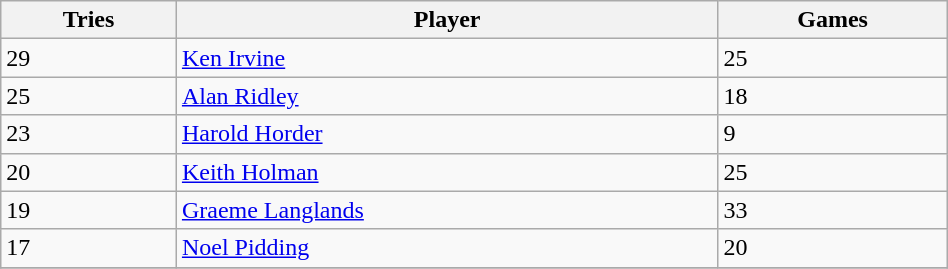<table class="wikitable" width=50%>
<tr>
<th>Tries</th>
<th>Player</th>
<th>Games</th>
</tr>
<tr>
<td>29</td>
<td><a href='#'>Ken Irvine</a></td>
<td>25</td>
</tr>
<tr>
<td>25</td>
<td><a href='#'>Alan Ridley</a></td>
<td>18</td>
</tr>
<tr>
<td>23</td>
<td><a href='#'>Harold Horder</a></td>
<td>9</td>
</tr>
<tr>
<td>20</td>
<td><a href='#'>Keith Holman</a></td>
<td>25</td>
</tr>
<tr>
<td>19</td>
<td><a href='#'>Graeme Langlands</a></td>
<td>33</td>
</tr>
<tr>
<td>17</td>
<td><a href='#'>Noel Pidding</a></td>
<td>20</td>
</tr>
<tr>
</tr>
</table>
